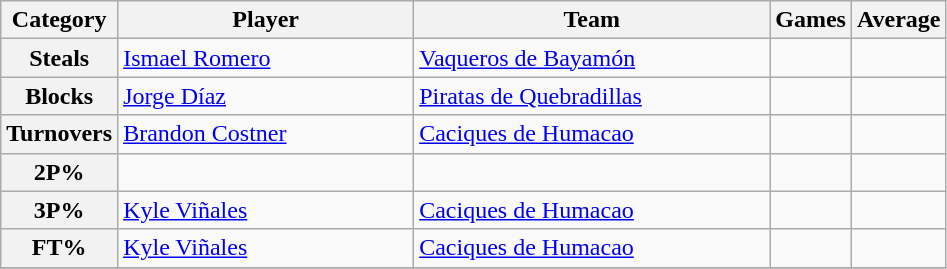<table class="wikitable sortable">
<tr>
<th>Category</th>
<th width=190>Player</th>
<th width=230>Team</th>
<th>Games</th>
<th>Average</th>
</tr>
<tr>
<th>Steals</th>
<td> <a href='#'>Ismael Romero</a></td>
<td><a href='#'>Vaqueros de Bayamón</a></td>
<td></td>
<td></td>
</tr>
<tr>
<th>Blocks</th>
<td> <a href='#'>Jorge Díaz</a></td>
<td><a href='#'>Piratas de Quebradillas</a></td>
<td></td>
<td></td>
</tr>
<tr>
<th>Turnovers</th>
<td> <a href='#'>Brandon Costner</a></td>
<td><a href='#'>Caciques de Humacao</a></td>
<td></td>
<td></td>
</tr>
<tr>
<th>2P%</th>
<td></td>
<td></td>
<td></td>
<td></td>
</tr>
<tr>
<th>3P%</th>
<td> <a href='#'>Kyle Viñales</a></td>
<td><a href='#'>Caciques de Humacao</a></td>
<td></td>
<td></td>
</tr>
<tr>
<th>FT%</th>
<td> <a href='#'>Kyle Viñales</a></td>
<td><a href='#'>Caciques de Humacao</a></td>
<td></td>
<td></td>
</tr>
<tr>
</tr>
</table>
